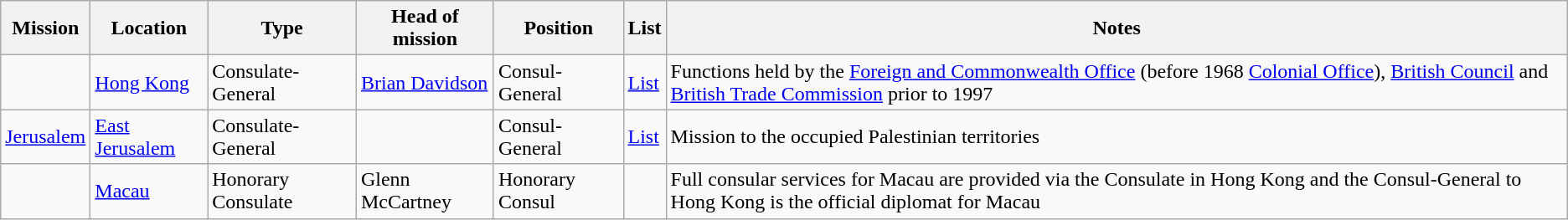<table class="wikitable">
<tr>
<th>Mission</th>
<th>Location</th>
<th>Type</th>
<th>Head of mission</th>
<th>Position</th>
<th>List</th>
<th>Notes</th>
</tr>
<tr>
<td></td>
<td><a href='#'>Hong Kong</a></td>
<td>Consulate-General</td>
<td><a href='#'>Brian Davidson</a></td>
<td>Consul-General</td>
<td><a href='#'>List</a></td>
<td>Functions held by the <a href='#'>Foreign and Commonwealth Office</a> (before 1968 <a href='#'>Colonial Office</a>), <a href='#'>British Council</a> and <a href='#'>British Trade Commission</a> prior to 1997</td>
</tr>
<tr>
<td><a href='#'>Jerusalem</a></td>
<td><a href='#'>East Jerusalem</a></td>
<td>Consulate-General</td>
<td></td>
<td>Consul-General</td>
<td><a href='#'>List</a></td>
<td>Mission to the occupied Palestinian territories</td>
</tr>
<tr>
<td></td>
<td><a href='#'>Macau</a></td>
<td>Honorary Consulate</td>
<td>Glenn McCartney</td>
<td>Honorary Consul</td>
<td></td>
<td>Full consular services for Macau are provided via the Consulate in Hong Kong and the Consul-General to Hong Kong is the official diplomat for Macau</td>
</tr>
</table>
